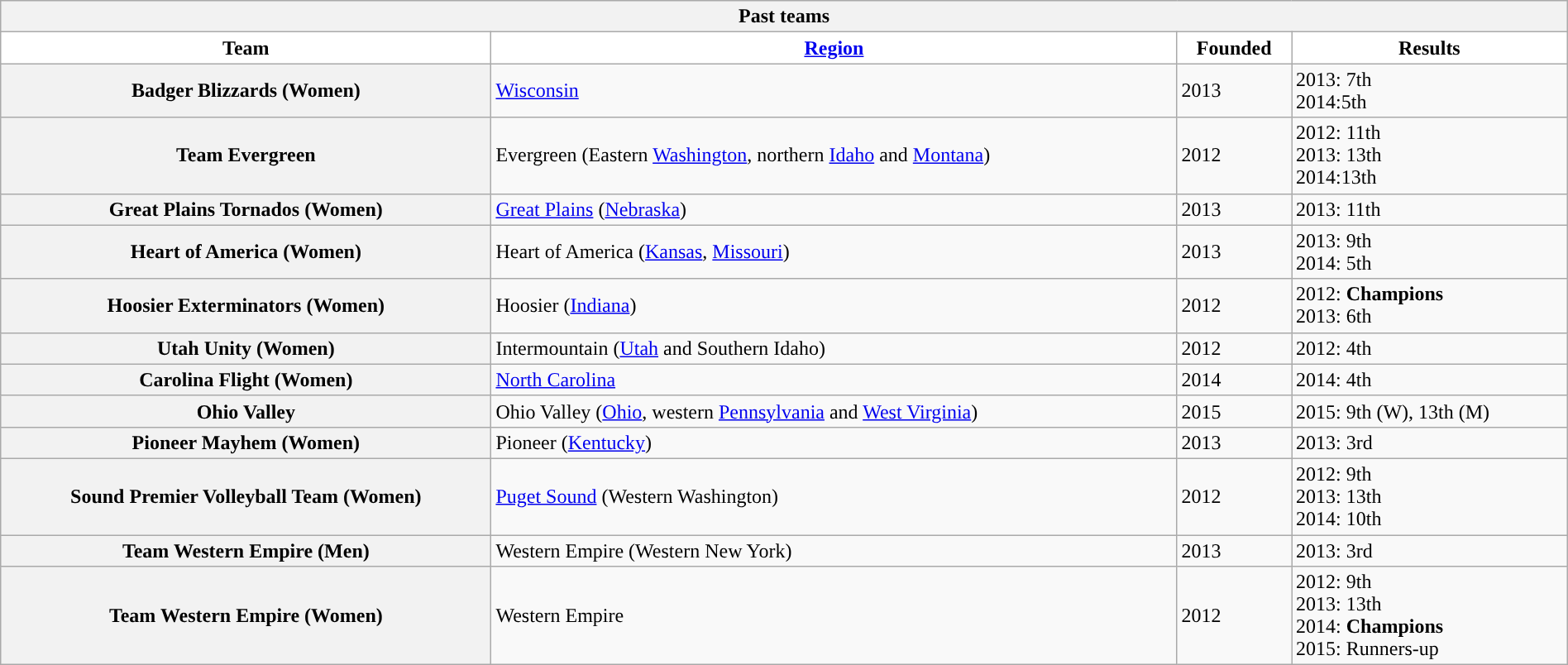<table class="wikitable" style="width:100%">
<tr>
<th colspan=4><strong>Past teams</strong></th>
</tr>
<tr>
<th style="background:white;">Team</th>
<th style="background:white;"><a href='#'>Region</a></th>
<th style="background:white;">Founded</th>
<th style="background:white;">Results</th>
</tr>
<tr>
<th>Badger Blizzards (Women)</th>
<td><a href='#'>Wisconsin</a></td>
<td>2013</td>
<td>2013: 7th<br>2014:5th</td>
</tr>
<tr>
<th>Team Evergreen</th>
<td>Evergreen (Eastern <a href='#'>Washington</a>, northern <a href='#'>Idaho</a> and <a href='#'>Montana</a>)</td>
<td>2012</td>
<td>2012: 11th<br>2013: 13th<br>2014:13th</td>
</tr>
<tr>
<th>Great Plains Tornados (Women)</th>
<td><a href='#'>Great Plains</a> (<a href='#'>Nebraska</a>)</td>
<td>2013</td>
<td>2013: 11th</td>
</tr>
<tr>
<th>Heart of America (Women)</th>
<td>Heart of America (<a href='#'>Kansas</a>, <a href='#'>Missouri</a>)</td>
<td>2013</td>
<td>2013: 9th<br>2014: 5th</td>
</tr>
<tr>
<th>Hoosier Exterminators (Women)</th>
<td>Hoosier (<a href='#'>Indiana</a>)</td>
<td>2012</td>
<td>2012: <strong>Champions</strong><br>2013: 6th</td>
</tr>
<tr>
<th>Utah Unity (Women)</th>
<td>Intermountain (<a href='#'>Utah</a> and Southern Idaho)</td>
<td>2012</td>
<td>2012: 4th</td>
</tr>
<tr>
<th>Carolina Flight (Women)</th>
<td><a href='#'>North Carolina</a></td>
<td>2014</td>
<td>2014: 4th</td>
</tr>
<tr>
<th>Ohio Valley</th>
<td>Ohio Valley (<a href='#'>Ohio</a>, western <a href='#'>Pennsylvania</a> and <a href='#'>West Virginia</a>)</td>
<td>2015</td>
<td>2015: 9th (W), 13th (M)</td>
</tr>
<tr>
<th>Pioneer Mayhem (Women)</th>
<td>Pioneer (<a href='#'>Kentucky</a>)</td>
<td>2013</td>
<td>2013: 3rd</td>
</tr>
<tr>
<th>Sound Premier Volleyball Team (Women)</th>
<td><a href='#'>Puget Sound</a> (Western Washington)</td>
<td>2012</td>
<td>2012: 9th<br>2013: 13th<br>2014: 10th</td>
</tr>
<tr>
<th>Team Western Empire (Men)</th>
<td>Western Empire (Western New York)</td>
<td>2013</td>
<td>2013: 3rd</td>
</tr>
<tr>
<th>Team Western Empire (Women)</th>
<td>Western Empire</td>
<td>2012</td>
<td>2012: 9th<br>2013: 13th<br>2014: <strong>Champions</strong><br>2015: Runners-up</td>
</tr>
</table>
